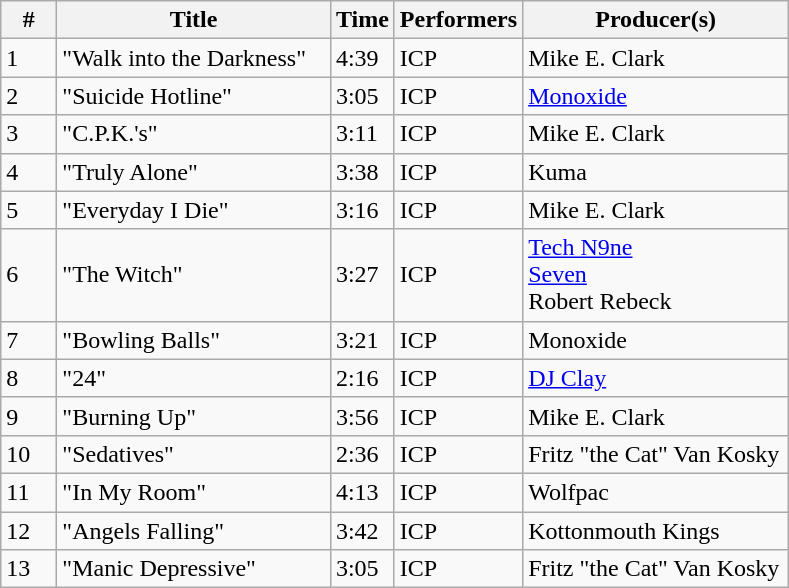<table class="wikitable">
<tr>
<th align="center" width="30">#</th>
<th align="center" width="175">Title</th>
<th align="center" width="20">Time</th>
<th align="center" width="10">Performers</th>
<th align="center" width="170">Producer(s)</th>
</tr>
<tr>
<td>1</td>
<td>"Walk into the Darkness"</td>
<td>4:39</td>
<td>ICP</td>
<td>Mike E. Clark</td>
</tr>
<tr>
<td>2</td>
<td>"Suicide Hotline"</td>
<td>3:05</td>
<td>ICP</td>
<td><a href='#'>Monoxide</a></td>
</tr>
<tr>
<td>3</td>
<td>"C.P.K.'s"</td>
<td>3:11</td>
<td>ICP</td>
<td>Mike E. Clark</td>
</tr>
<tr>
<td>4</td>
<td>"Truly Alone"</td>
<td>3:38</td>
<td>ICP</td>
<td>Kuma</td>
</tr>
<tr>
<td>5</td>
<td>"Everyday I Die"</td>
<td>3:16</td>
<td>ICP</td>
<td>Mike E. Clark</td>
</tr>
<tr>
<td>6</td>
<td>"The Witch"</td>
<td>3:27</td>
<td>ICP</td>
<td><a href='#'>Tech N9ne</a><br><a href='#'>Seven</a><br>Robert Rebeck</td>
</tr>
<tr>
<td>7</td>
<td>"Bowling Balls"</td>
<td>3:21</td>
<td>ICP</td>
<td>Monoxide</td>
</tr>
<tr>
<td>8</td>
<td>"24"</td>
<td>2:16</td>
<td>ICP</td>
<td><a href='#'>DJ Clay</a></td>
</tr>
<tr>
<td>9</td>
<td>"Burning Up"</td>
<td>3:56</td>
<td>ICP</td>
<td>Mike E. Clark</td>
</tr>
<tr>
<td>10</td>
<td>"Sedatives"</td>
<td>2:36</td>
<td>ICP</td>
<td>Fritz "the Cat" Van Kosky</td>
</tr>
<tr>
<td>11</td>
<td>"In My Room"</td>
<td>4:13</td>
<td>ICP</td>
<td>Wolfpac</td>
</tr>
<tr>
<td>12</td>
<td>"Angels Falling"</td>
<td>3:42</td>
<td>ICP</td>
<td>Kottonmouth Kings</td>
</tr>
<tr>
<td>13</td>
<td>"Manic Depressive"</td>
<td>3:05</td>
<td>ICP</td>
<td>Fritz "the Cat" Van Kosky</td>
</tr>
</table>
